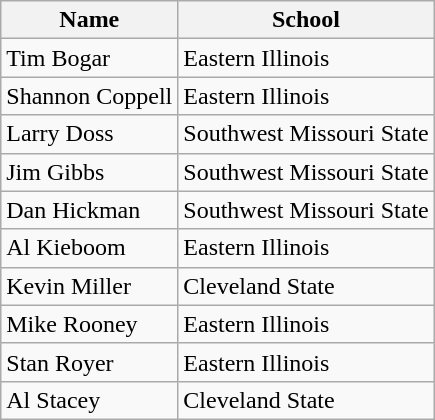<table class=wikitable>
<tr>
<th>Name</th>
<th>School</th>
</tr>
<tr>
<td>Tim Bogar</td>
<td>Eastern Illinois</td>
</tr>
<tr>
<td>Shannon Coppell</td>
<td>Eastern Illinois</td>
</tr>
<tr>
<td>Larry Doss</td>
<td>Southwest Missouri State</td>
</tr>
<tr>
<td>Jim Gibbs</td>
<td>Southwest Missouri State</td>
</tr>
<tr>
<td>Dan Hickman</td>
<td>Southwest Missouri State</td>
</tr>
<tr>
<td>Al Kieboom</td>
<td>Eastern Illinois</td>
</tr>
<tr>
<td>Kevin Miller</td>
<td>Cleveland State</td>
</tr>
<tr>
<td>Mike Rooney</td>
<td>Eastern Illinois</td>
</tr>
<tr>
<td>Stan Royer</td>
<td>Eastern Illinois</td>
</tr>
<tr>
<td>Al Stacey</td>
<td>Cleveland State</td>
</tr>
</table>
